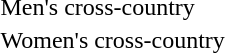<table>
<tr>
<td>Men's cross-country<br></td>
<td></td>
<td></td>
<td></td>
</tr>
<tr>
<td>Women's cross-country<br></td>
<td></td>
<td></td>
<td></td>
</tr>
</table>
